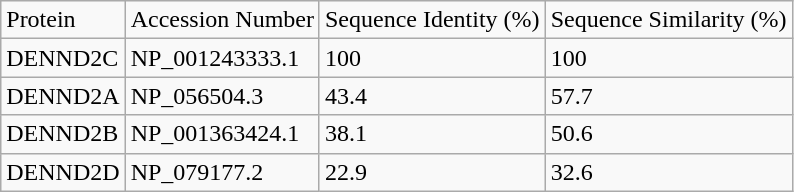<table class="wikitable">
<tr>
<td>Protein</td>
<td>Accession Number</td>
<td>Sequence Identity (%)</td>
<td>Sequence Similarity (%)</td>
</tr>
<tr>
<td>DENND2C</td>
<td>NP_001243333.1</td>
<td>100</td>
<td>100</td>
</tr>
<tr>
<td>DENND2A</td>
<td>NP_056504.3</td>
<td>43.4</td>
<td>57.7</td>
</tr>
<tr>
<td>DENND2B</td>
<td>NP_001363424.1</td>
<td>38.1</td>
<td>50.6</td>
</tr>
<tr>
<td>DENND2D</td>
<td>NP_079177.2</td>
<td>22.9</td>
<td>32.6</td>
</tr>
</table>
